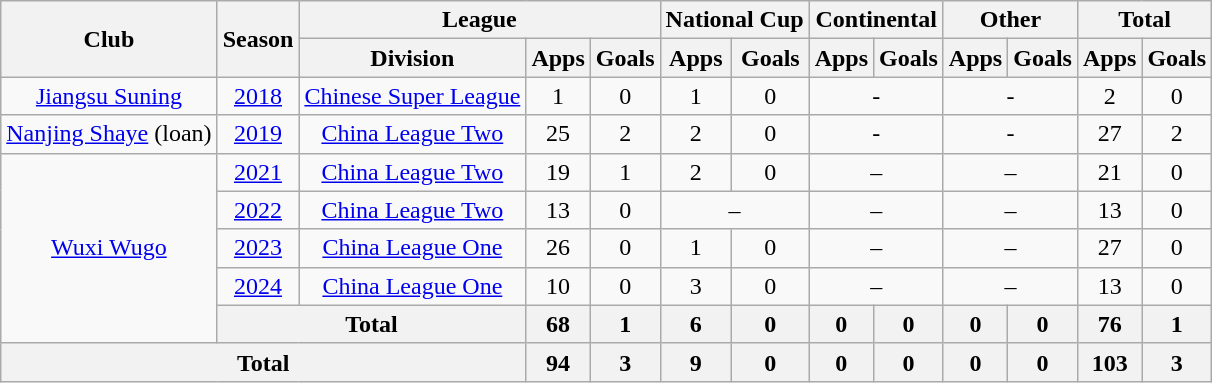<table class="wikitable" style="text-align: center">
<tr>
<th rowspan="2">Club</th>
<th rowspan="2">Season</th>
<th colspan="3">League</th>
<th colspan="2">National Cup</th>
<th colspan="2">Continental</th>
<th colspan="2">Other</th>
<th colspan="2">Total</th>
</tr>
<tr>
<th>Division</th>
<th>Apps</th>
<th>Goals</th>
<th>Apps</th>
<th>Goals</th>
<th>Apps</th>
<th>Goals</th>
<th>Apps</th>
<th>Goals</th>
<th>Apps</th>
<th>Goals</th>
</tr>
<tr>
<td><a href='#'>Jiangsu Suning</a></td>
<td><a href='#'>2018</a></td>
<td><a href='#'>Chinese Super League</a></td>
<td>1</td>
<td>0</td>
<td>1</td>
<td>0</td>
<td colspan="2">-</td>
<td colspan="2">-</td>
<td>2</td>
<td>0</td>
</tr>
<tr>
<td><a href='#'>Nanjing Shaye</a> (loan)</td>
<td><a href='#'>2019</a></td>
<td><a href='#'>China League Two</a></td>
<td>25</td>
<td>2</td>
<td>2</td>
<td>0</td>
<td colspan="2">-</td>
<td colspan="2">-</td>
<td>27</td>
<td>2</td>
</tr>
<tr>
<td rowspan="5"><a href='#'>Wuxi Wugo</a></td>
<td><a href='#'>2021</a></td>
<td><a href='#'>China League Two</a></td>
<td>19</td>
<td>1</td>
<td>2</td>
<td>0</td>
<td colspan="2">–</td>
<td colspan="2">–</td>
<td>21</td>
<td>0</td>
</tr>
<tr>
<td><a href='#'>2022</a></td>
<td><a href='#'>China League Two</a></td>
<td>13</td>
<td>0</td>
<td colspan="2">–</td>
<td colspan="2">–</td>
<td colspan="2">–</td>
<td>13</td>
<td>0</td>
</tr>
<tr>
<td><a href='#'>2023</a></td>
<td><a href='#'>China League One</a></td>
<td>26</td>
<td>0</td>
<td>1</td>
<td>0</td>
<td colspan="2">–</td>
<td colspan="2">–</td>
<td>27</td>
<td>0</td>
</tr>
<tr>
<td><a href='#'>2024</a></td>
<td><a href='#'>China League One</a></td>
<td>10</td>
<td>0</td>
<td>3</td>
<td>0</td>
<td colspan="2">–</td>
<td colspan="2">–</td>
<td>13</td>
<td>0</td>
</tr>
<tr>
<th colspan=2>Total</th>
<th>68</th>
<th>1</th>
<th>6</th>
<th>0</th>
<th>0</th>
<th>0</th>
<th>0</th>
<th>0</th>
<th>76</th>
<th>1</th>
</tr>
<tr>
<th colspan=3>Total</th>
<th>94</th>
<th>3</th>
<th>9</th>
<th>0</th>
<th>0</th>
<th>0</th>
<th>0</th>
<th>0</th>
<th>103</th>
<th>3</th>
</tr>
</table>
